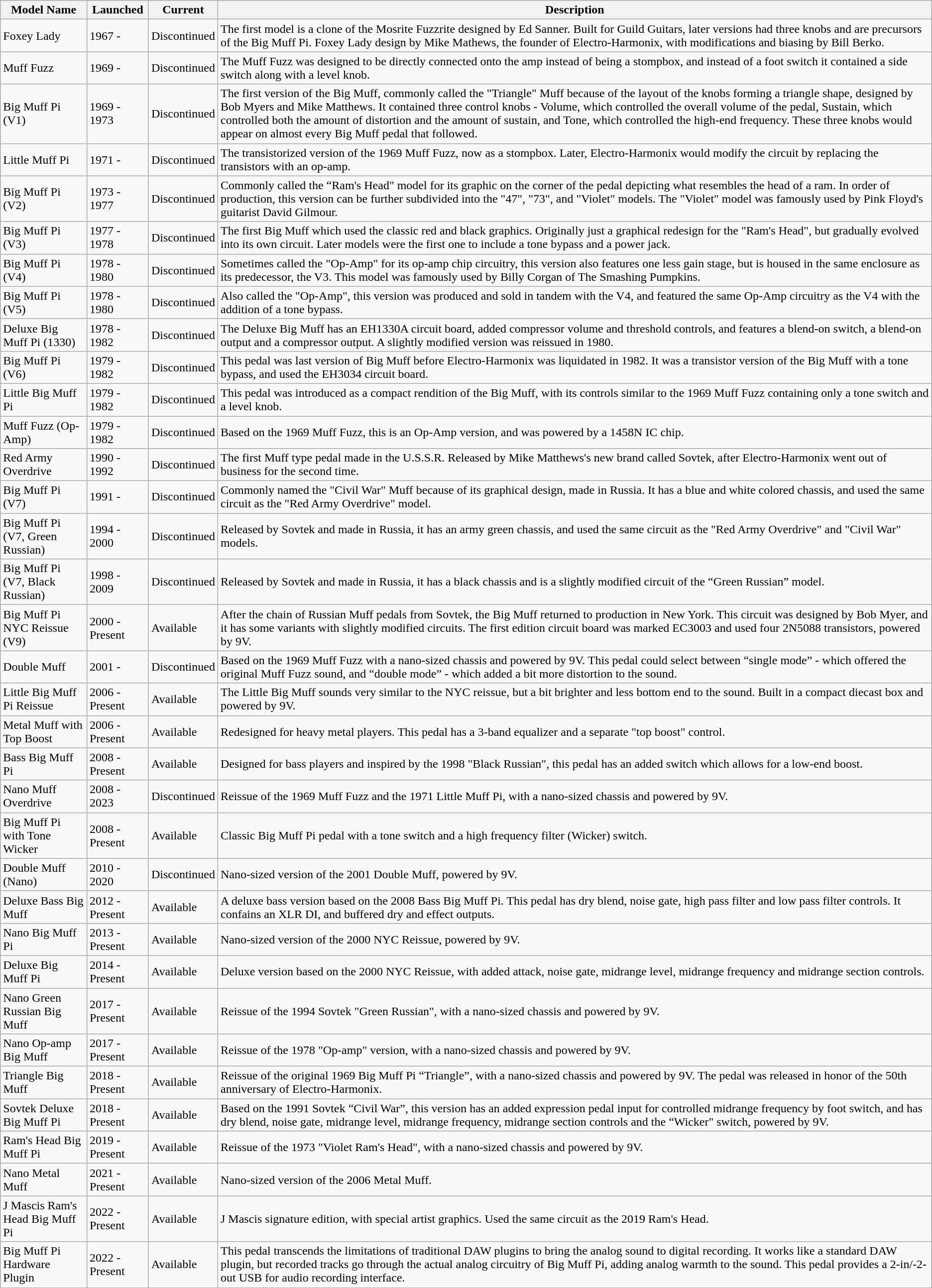<table class="wikitable">
<tr>
<th>Model Name</th>
<th>Launched</th>
<th>Current</th>
<th>Description</th>
</tr>
<tr>
<td>Foxey Lady</td>
<td>1967 -</td>
<td>Discontinued</td>
<td>The first model is a clone of the Mosrite Fuzzrite designed by Ed Sanner. Built for Guild Guitars, later versions had three knobs and are precursors of the Big Muff Pi. Foxey Lady design by Mike Mathews, the founder of Electro-Harmonix, with modifications and biasing by Bill Berko.</td>
</tr>
<tr>
<td>Muff Fuzz</td>
<td>1969 -</td>
<td>Discontinued</td>
<td>The Muff Fuzz was designed to be directly connected onto the amp instead of being a stompbox, and instead of a foot switch it contained a side switch along with a level knob.</td>
</tr>
<tr>
<td>Big Muff Pi (V1)</td>
<td>1969 - 1973</td>
<td>Discontinued</td>
<td>The first version of the Big Muff, commonly called the "Triangle" Muff because of the layout of the knobs forming a triangle shape, designed by Bob Myers and Mike Matthews. It contained three control knobs - Volume, which controlled the overall volume of the pedal, Sustain, which controlled both the amount of distortion and the amount of sustain, and Tone, which controlled the high-end frequency. These three knobs would appear on almost every Big Muff pedal that followed.</td>
</tr>
<tr>
<td>Little Muff Pi</td>
<td>1971 -</td>
<td>Discontinued</td>
<td>The transistorized version of the 1969 Muff Fuzz, now as a stompbox. Later, Electro-Harmonix would modify the circuit by replacing the transistors with an op-amp.</td>
</tr>
<tr>
<td>Big Muff Pi (V2)</td>
<td>1973 - 1977</td>
<td>Discontinued</td>
<td>Commonly called the “Ram's Head" model for its graphic on the corner of the pedal depicting what resembles the head of a ram. In order of production, this version can be further subdivided into the "47", "73", and "Violet" models. The "Violet" model was famously used by Pink Floyd's guitarist David Gilmour.</td>
</tr>
<tr>
<td>Big Muff Pi (V3)</td>
<td>1977 - 1978</td>
<td>Discontinued</td>
<td>The first Big Muff which used the classic red and black graphics. Originally just a graphical redesign for the "Ram's Head", but gradually evolved into its own circuit. Later models were the first one to include a tone bypass and a power jack.</td>
</tr>
<tr>
<td>Big Muff Pi (V4)</td>
<td>1978 - 1980</td>
<td>Discontinued</td>
<td>Sometimes called the "Op-Amp" for its op-amp chip circuitry, this version also features one less gain stage, but is housed in the same enclosure as its predecessor, the V3. This model was famously used by Billy Corgan of The Smashing Pumpkins.</td>
</tr>
<tr>
<td>Big Muff Pi (V5)</td>
<td>1978 - 1980</td>
<td>Discontinued</td>
<td>Also called the "Op-Amp", this version was produced and sold in tandem with the V4, and featured the same Op-Amp circuitry as the V4 with the addition of a tone bypass.</td>
</tr>
<tr>
<td>Deluxe Big Muff Pi (1330)</td>
<td>1978 - 1982</td>
<td>Discontinued</td>
<td>The Deluxe Big Muff has an EH1330A circuit board, added compressor volume and threshold controls, and features a blend-on switch, a blend-on output and a compressor output. A slightly modified version was reissued in 1980.</td>
</tr>
<tr>
<td>Big Muff Pi (V6)</td>
<td>1979 - 1982</td>
<td>Discontinued</td>
<td>This pedal was last version of Big Muff before Electro-Harmonix was liquidated in 1982. It was a transistor version of the Big Muff with a tone bypass, and used the EH3034 circuit board.</td>
</tr>
<tr>
<td>Little Big Muff Pi</td>
<td>1979 - 1982</td>
<td>Discontinued</td>
<td>This pedal was introduced as a compact rendition of the Big Muff, with its controls similar to the 1969 Muff Fuzz containing only a tone switch and a level knob.</td>
</tr>
<tr>
<td>Muff Fuzz (Op-Amp)</td>
<td>1979 - 1982</td>
<td>Discontinued</td>
<td>Based on the 1969 Muff Fuzz, this is an Op-Amp version, and was powered by a 1458N IC chip.</td>
</tr>
<tr>
<td>Red Army Overdrive</td>
<td>1990 - 1992</td>
<td>Discontinued</td>
<td>The first Muff type pedal made in the U.S.S.R. Released by Mike Matthews's new brand called Sovtek, after Electro-Harmonix went out of business for the second time.</td>
</tr>
<tr>
<td>Big Muff Pi (V7)</td>
<td>1991 -</td>
<td>Discontinued</td>
<td>Commonly named the "Civil War" Muff because of its graphical design, made in Russia. It has a blue and white colored chassis, and used the same circuit as the "Red Army Overdrive" model.</td>
</tr>
<tr>
<td>Big Muff Pi (V7, Green Russian)</td>
<td>1994 - 2000</td>
<td>Discontinued</td>
<td>Released by Sovtek and made in Russia, it has an army green chassis, and used the same circuit as the "Red Army Overdrive" and "Civil War" models.</td>
</tr>
<tr>
<td>Big Muff Pi (V7, Black Russian)</td>
<td>1998 - 2009</td>
<td>Discontinued</td>
<td>Released by Sovtek and made in Russia, it has a black chassis and is a slightly modified circuit of the “Green Russian” model.</td>
</tr>
<tr>
<td>Big Muff Pi NYC Reissue (V9)</td>
<td>2000 - Present</td>
<td>Available</td>
<td>After the chain of Russian Muff pedals from Sovtek, the Big Muff returned to production in New York. This circuit was designed by Bob Myer, and it has some variants with slightly modified circuits. The first edition circuit board was marked EC3003 and used four 2N5088 transistors, powered by 9V.</td>
</tr>
<tr>
<td>Double Muff</td>
<td>2001 -</td>
<td>Discontinued</td>
<td>Based on the 1969 Muff Fuzz with a nano-sized chassis and powered by 9V. This pedal could select between “single mode” - which offered the original Muff Fuzz sound, and “double mode” - which added a bit more distortion to the sound.</td>
</tr>
<tr>
<td>Little Big Muff Pi Reissue</td>
<td>2006 - Present</td>
<td>Available</td>
<td>The Little Big Muff sounds very similar to the NYC reissue, but a bit brighter and less bottom end to the sound. Built in a compact diecast box and powered by 9V.</td>
</tr>
<tr>
<td>Metal Muff with Top Boost</td>
<td>2006 - Present</td>
<td>Available</td>
<td>Redesigned for heavy metal players. This pedal has a 3-band equalizer and a separate "top boost" control.</td>
</tr>
<tr>
<td>Bass Big Muff Pi</td>
<td>2008 - Present</td>
<td>Available</td>
<td>Designed for bass players and inspired by the 1998 "Black Russian", this pedal has an added switch which allows for a low-end boost.</td>
</tr>
<tr>
<td>Nano Muff Overdrive</td>
<td>2008 - 2023</td>
<td>Discontinued</td>
<td>Reissue of the 1969 Muff Fuzz and the 1971 Little Muff Pi, with a nano-sized chassis and powered by 9V.</td>
</tr>
<tr>
<td>Big Muff Pi with Tone Wicker</td>
<td>2008 - Present</td>
<td>Available</td>
<td>Classic Big Muff Pi pedal with a tone switch and a high frequency filter (Wicker) switch.</td>
</tr>
<tr>
<td>Double Muff (Nano)</td>
<td>2010 - 2020</td>
<td>Discontinued</td>
<td>Nano-sized version of the 2001 Double Muff, powered by 9V.</td>
</tr>
<tr>
<td>Deluxe Bass Big Muff</td>
<td>2012 - Present</td>
<td>Available</td>
<td>A deluxe bass version based on the 2008 Bass Big Muff Pi. This pedal has dry blend, noise gate, high pass filter and low pass filter controls. It confains an XLR DI, and buffered dry and effect outputs.</td>
</tr>
<tr>
<td>Nano Big Muff Pi</td>
<td>2013 - Present</td>
<td>Available</td>
<td>Nano-sized version of the 2000 NYC Reissue, powered by 9V.</td>
</tr>
<tr>
<td>Deluxe Big Muff Pi</td>
<td>2014 - Present</td>
<td>Available</td>
<td>Deluxe version based on the 2000 NYC Reissue, with added attack, noise gate, midrange level, midrange frequency and midrange section controls.</td>
</tr>
<tr>
<td>Nano Green Russian Big Muff</td>
<td>2017 - Present</td>
<td>Available</td>
<td>Reissue of the 1994 Sovtek "Green Russian", with a nano-sized chassis and powered by 9V.</td>
</tr>
<tr>
<td>Nano Op-amp Big Muff</td>
<td>2017 - Present</td>
<td>Available</td>
<td>Reissue of the 1978 "Op-amp" version, with a nano-sized chassis and powered by 9V.</td>
</tr>
<tr>
<td>Triangle Big Muff</td>
<td>2018 - Present</td>
<td>Available</td>
<td>Reissue of the original 1969 Big Muff Pi “Triangle”, with a nano-sized chassis and powered by 9V. The pedal was released in honor of the 50th anniversary of Electro-Harmonix.</td>
</tr>
<tr>
<td>Sovtek Deluxe Big Muff Pi</td>
<td>2018 - Present</td>
<td>Available</td>
<td>Based on the 1991 Sovtek “Civil War”, this version has an added expression pedal input for controlled midrange frequency by foot switch, and has dry blend, noise gate, midrange level, midrange frequency, midrange section controls and the “Wicker" switch, powered by 9V.</td>
</tr>
<tr>
<td>Ram's Head Big Muff Pi</td>
<td>2019 - Present</td>
<td>Available</td>
<td>Reissue of the 1973 "Violet Ram's Head", with a nano-sized chassis and powered by 9V.</td>
</tr>
<tr>
<td>Nano Metal Muff</td>
<td>2021 - Present</td>
<td>Available</td>
<td>Nano-sized version of the 2006 Metal Muff.</td>
</tr>
<tr>
<td>J Mascis Ram's Head Big Muff Pi</td>
<td>2022 - Present</td>
<td>Available</td>
<td>J Mascis signature edition, with special artist graphics. Used the same circuit as the 2019 Ram's Head.</td>
</tr>
<tr>
<td>Big Muff Pi Hardware Plugin</td>
<td>2022 - Present</td>
<td>Available</td>
<td>This pedal transcends the limitations of traditional DAW plugins to bring the analog sound to digital recording. It works like a standard DAW plugin, but recorded tracks go through the actual analog circuitry of Big Muff Pi, adding analog warmth to the sound. This pedal provides a 2-in/-2-out USB for audio recording interface.</td>
</tr>
</table>
